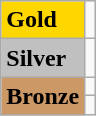<table class="wikitable">
<tr>
<td bgcolor="gold"><strong>Gold</strong></td>
<td></td>
</tr>
<tr>
<td bgcolor="silver"><strong>Silver</strong></td>
<td></td>
</tr>
<tr>
<td rowspan="2" bgcolor="#cc9966"><strong>Bronze</strong></td>
<td></td>
</tr>
<tr>
<td></td>
</tr>
</table>
